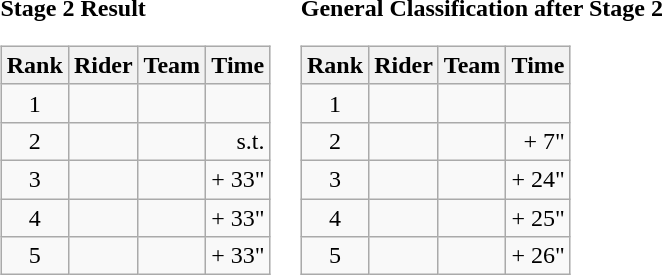<table>
<tr>
<td><strong>Stage 2 Result</strong><br><table class="wikitable">
<tr>
<th>Rank</th>
<th>Rider</th>
<th>Team</th>
<th>Time</th>
</tr>
<tr>
<td style="text-align:center;">1</td>
<td></td>
<td></td>
<td style="text-align:right;"></td>
</tr>
<tr>
<td style="text-align:center;">2</td>
<td></td>
<td></td>
<td style="text-align:right;">s.t.</td>
</tr>
<tr>
<td style="text-align:center;">3</td>
<td></td>
<td></td>
<td style="text-align:right;">+ 33"</td>
</tr>
<tr>
<td style="text-align:center;">4</td>
<td></td>
<td></td>
<td style="text-align:right;">+ 33"</td>
</tr>
<tr>
<td style="text-align:center;">5</td>
<td></td>
<td></td>
<td style="text-align:right;">+ 33"</td>
</tr>
</table>
</td>
<td><strong>General Classification after Stage 2</strong><br><table class="wikitable">
<tr>
<th>Rank</th>
<th>Rider</th>
<th>Team</th>
<th>Time</th>
</tr>
<tr>
<td style="text-align:center;">1</td>
<td> </td>
<td></td>
<td style="text-align:right;"></td>
</tr>
<tr>
<td style="text-align:center;">2</td>
<td></td>
<td></td>
<td style="text-align:right;">+ 7"</td>
</tr>
<tr>
<td style="text-align:center;">3</td>
<td></td>
<td></td>
<td style="text-align:right;">+ 24"</td>
</tr>
<tr>
<td style="text-align:center;">4</td>
<td></td>
<td></td>
<td style="text-align:right;">+ 25"</td>
</tr>
<tr>
<td style="text-align:center;">5</td>
<td></td>
<td></td>
<td style="text-align:right;">+ 26"</td>
</tr>
</table>
</td>
</tr>
</table>
